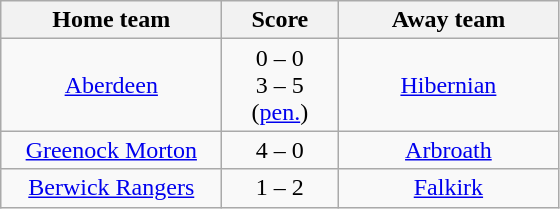<table class="wikitable" style="text-align: center">
<tr>
<th width=140>Home team</th>
<th width=70>Score</th>
<th width=140>Away team</th>
</tr>
<tr>
<td><a href='#'>Aberdeen</a></td>
<td>0 – 0 <br> 3 – 5 (<a href='#'>pen.</a>)</td>
<td><a href='#'>Hibernian</a></td>
</tr>
<tr>
<td><a href='#'>Greenock Morton</a></td>
<td>4 – 0</td>
<td><a href='#'>Arbroath</a></td>
</tr>
<tr>
<td><a href='#'>Berwick Rangers</a></td>
<td>1 – 2</td>
<td><a href='#'>Falkirk</a></td>
</tr>
</table>
